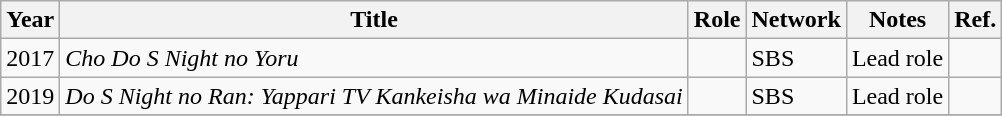<table class="wikitable">
<tr>
<th>Year</th>
<th>Title</th>
<th>Role</th>
<th>Network</th>
<th>Notes</th>
<th>Ref.</th>
</tr>
<tr>
<td>2017</td>
<td><em>Cho Do S Night no Yoru</em></td>
<td></td>
<td>SBS</td>
<td>Lead role</td>
<td></td>
</tr>
<tr>
<td>2019</td>
<td><em>Do S Night no Ran: Yappari TV Kankeisha wa Minaide Kudasai</em></td>
<td></td>
<td>SBS</td>
<td>Lead role</td>
<td></td>
</tr>
<tr>
</tr>
</table>
